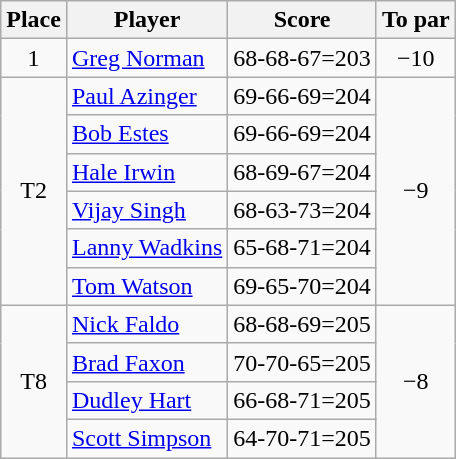<table class="wikitable">
<tr>
<th>Place</th>
<th>Player</th>
<th>Score</th>
<th>To par</th>
</tr>
<tr>
<td align=center>1</td>
<td> <a href='#'>Greg Norman</a></td>
<td>68-68-67=203</td>
<td align=center>−10</td>
</tr>
<tr>
<td rowspan="6" align=center>T2</td>
<td> <a href='#'>Paul Azinger</a></td>
<td align=center>69-66-69=204</td>
<td rowspan="6" align=center>−9</td>
</tr>
<tr>
<td> <a href='#'>Bob Estes</a></td>
<td align=center>69-66-69=204</td>
</tr>
<tr>
<td> <a href='#'>Hale Irwin</a></td>
<td align=center>68-69-67=204</td>
</tr>
<tr>
<td> <a href='#'>Vijay Singh</a></td>
<td align=center>68-63-73=204</td>
</tr>
<tr>
<td> <a href='#'>Lanny Wadkins</a></td>
<td align=center>65-68-71=204</td>
</tr>
<tr>
<td> <a href='#'>Tom Watson</a></td>
<td align=center>69-65-70=204</td>
</tr>
<tr>
<td rowspan="4" align=center>T8</td>
<td> <a href='#'>Nick Faldo</a></td>
<td align=center>68-68-69=205</td>
<td rowspan="4" align=center>−8</td>
</tr>
<tr>
<td> <a href='#'>Brad Faxon</a></td>
<td align=center>70-70-65=205</td>
</tr>
<tr>
<td> <a href='#'>Dudley Hart</a></td>
<td align=center>66-68-71=205</td>
</tr>
<tr>
<td> <a href='#'>Scott Simpson</a></td>
<td align=center>64-70-71=205</td>
</tr>
</table>
